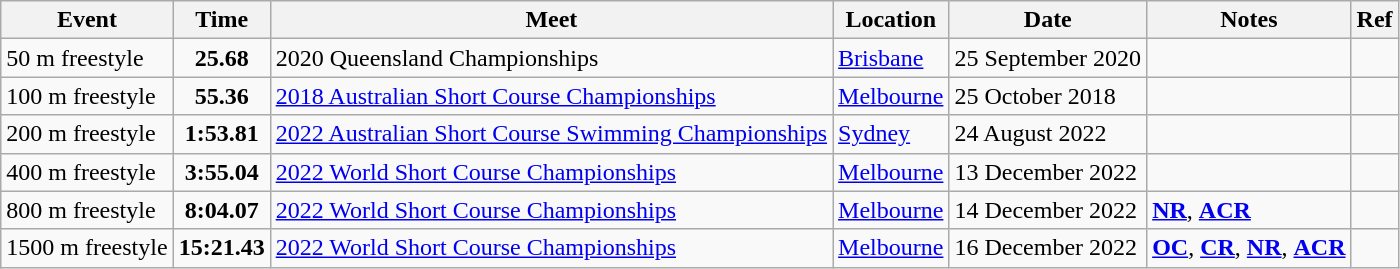<table class="wikitable">
<tr>
<th>Event</th>
<th>Time</th>
<th>Meet</th>
<th>Location</th>
<th>Date</th>
<th>Notes</th>
<th>Ref</th>
</tr>
<tr>
<td>50 m freestyle</td>
<td style="text-align:center;"><strong>25.68</strong></td>
<td>2020 Queensland Championships</td>
<td><a href='#'>Brisbane</a></td>
<td>25 September 2020</td>
<td></td>
<td style="text-align:center;"></td>
</tr>
<tr>
<td>100 m freestyle</td>
<td style="text-align:center;"><strong>55.36</strong></td>
<td><a href='#'>2018 Australian Short Course Championships</a></td>
<td><a href='#'>Melbourne</a></td>
<td>25 October 2018</td>
<td></td>
<td style="text-align:center;"></td>
</tr>
<tr>
<td>200 m freestyle</td>
<td style="text-align:center;"><strong>1:53.81</strong></td>
<td><a href='#'>2022 Australian Short Course Swimming Championships</a></td>
<td><a href='#'>Sydney</a></td>
<td>24 August 2022</td>
<td></td>
<td style="text-align:center;"></td>
</tr>
<tr>
<td>400 m freestyle</td>
<td style="text-align:center;"><strong>3:55.04</strong></td>
<td><a href='#'>2022 World Short Course Championships</a></td>
<td><a href='#'>Melbourne</a></td>
<td>13 December 2022</td>
<td></td>
<td style="text-align:center;"></td>
</tr>
<tr>
<td>800 m freestyle</td>
<td style="text-align:center;"><strong>8:04.07</strong></td>
<td><a href='#'>2022 World Short Course Championships</a></td>
<td><a href='#'>Melbourne</a></td>
<td>14 December 2022</td>
<td><strong><a href='#'>NR</a></strong>, <strong><a href='#'>ACR</a></strong></td>
<td style="text-align:center;"></td>
</tr>
<tr>
<td>1500 m freestyle</td>
<td style="text-align:center;"><strong>15:21.43</strong></td>
<td><a href='#'>2022 World Short Course Championships</a></td>
<td><a href='#'>Melbourne</a></td>
<td>16 December 2022</td>
<td><strong><a href='#'>OC</a></strong>, <strong><a href='#'>CR</a></strong>, <strong><a href='#'>NR</a></strong>, <strong><a href='#'>ACR</a></strong></td>
<td style="text-align:center;"></td>
</tr>
</table>
